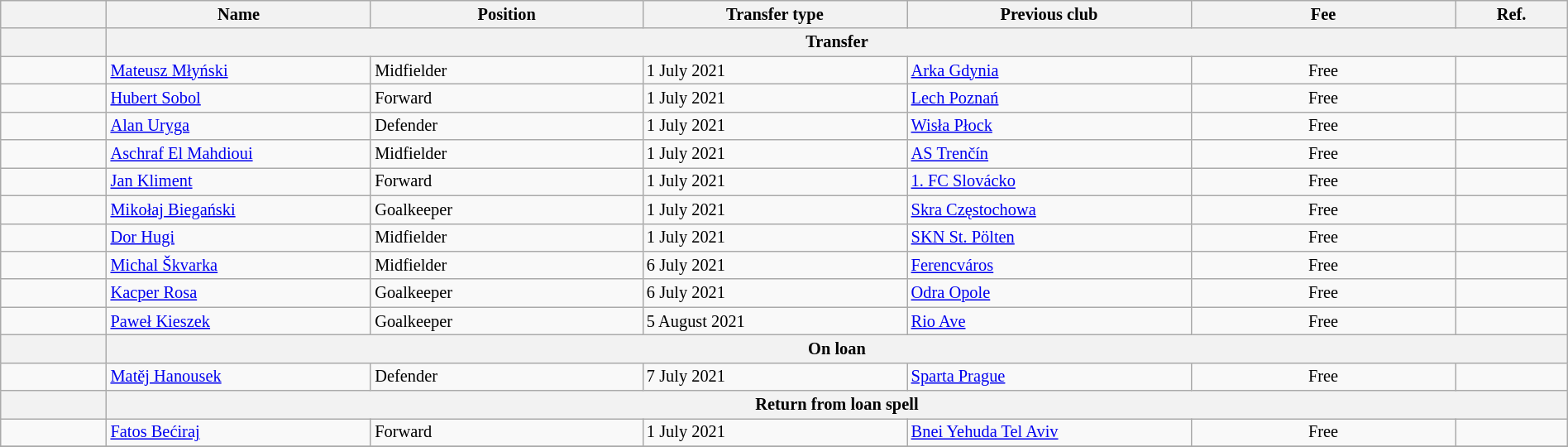<table class="wikitable" style="width:100%; font-size:85%;">
<tr>
<th width="2%"></th>
<th width="5%">Name</th>
<th width="5%">Position</th>
<th width="5%">Transfer type</th>
<th width="5%">Previous club</th>
<th width="5%">Fee</th>
<th width="2%">Ref.</th>
</tr>
<tr>
<th></th>
<th colspan=6>Transfer</th>
</tr>
<tr>
<td align=center></td>
<td align=left> <a href='#'>Mateusz Młyński</a></td>
<td align=left>Midfielder</td>
<td align=left>1 July 2021</td>
<td align=left> <a href='#'>Arka Gdynia</a></td>
<td align=center>Free</td>
<td></td>
</tr>
<tr>
<td align=center></td>
<td align=left> <a href='#'>Hubert Sobol</a></td>
<td align=left>Forward</td>
<td align=left>1 July 2021</td>
<td align=left> <a href='#'>Lech Poznań</a></td>
<td align=center>Free</td>
<td></td>
</tr>
<tr>
<td align=center></td>
<td align=left> <a href='#'>Alan Uryga</a></td>
<td align=left>Defender</td>
<td align=left>1 July 2021</td>
<td align=left> <a href='#'>Wisła Płock</a></td>
<td align=center>Free</td>
<td></td>
</tr>
<tr>
<td align=center></td>
<td align=left> <a href='#'>Aschraf El Mahdioui</a></td>
<td align=left>Midfielder</td>
<td align=left>1 July 2021</td>
<td align=left> <a href='#'>AS Trenčín</a></td>
<td align=center>Free</td>
<td></td>
</tr>
<tr>
<td align=center></td>
<td align=left> <a href='#'>Jan Kliment</a></td>
<td align=left>Forward</td>
<td align=left>1 July 2021</td>
<td align=left> <a href='#'>1. FC Slovácko</a></td>
<td align=center>Free</td>
<td></td>
</tr>
<tr>
<td align=center></td>
<td align=left> <a href='#'>Mikołaj Biegański</a></td>
<td align=left>Goalkeeper</td>
<td align=left>1 July 2021</td>
<td align=left> <a href='#'>Skra Częstochowa</a></td>
<td align=center>Free</td>
<td></td>
</tr>
<tr>
<td align=center></td>
<td align=left> <a href='#'>Dor Hugi</a></td>
<td align=left>Midfielder</td>
<td align=left>1 July 2021</td>
<td align=left> <a href='#'>SKN St. Pölten</a></td>
<td align=center>Free</td>
<td></td>
</tr>
<tr>
<td align=center></td>
<td align=left> <a href='#'>Michal Škvarka</a></td>
<td align=left>Midfielder</td>
<td align=left>6 July 2021</td>
<td align=left> <a href='#'>Ferencváros</a></td>
<td align=center>Free</td>
<td></td>
</tr>
<tr>
<td align=center></td>
<td align=left> <a href='#'>Kacper Rosa</a></td>
<td align=left>Goalkeeper</td>
<td align=left>6 July 2021</td>
<td align=left> <a href='#'>Odra Opole</a></td>
<td align=center>Free</td>
<td></td>
</tr>
<tr>
<td align=center></td>
<td align=left> <a href='#'>Paweł Kieszek</a></td>
<td align=left>Goalkeeper</td>
<td align=left>5 August 2021</td>
<td align=left> <a href='#'>Rio Ave</a></td>
<td align=center>Free</td>
<td></td>
</tr>
<tr>
<th></th>
<th colspan=6>On loan</th>
</tr>
<tr>
<td align=center></td>
<td align=left> <a href='#'>Matěj Hanousek</a></td>
<td align=left>Defender</td>
<td align=left>7 July 2021</td>
<td align=left> <a href='#'>Sparta Prague</a></td>
<td align=center>Free</td>
<td></td>
</tr>
<tr>
<th></th>
<th colspan=6>Return from loan spell</th>
</tr>
<tr>
<td align=center></td>
<td align=left> <a href='#'>Fatos Bećiraj</a></td>
<td align=left>Forward</td>
<td align=left>1 July 2021</td>
<td align=left> <a href='#'>Bnei Yehuda Tel Aviv</a></td>
<td align=center>Free</td>
<td></td>
</tr>
<tr>
</tr>
</table>
